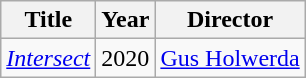<table class="wikitable sortable">
<tr>
<th>Title</th>
<th>Year</th>
<th>Director</th>
</tr>
<tr>
<td><em><a href='#'>Intersect</a></em></td>
<td>2020</td>
<td><a href='#'>Gus Holwerda</a></td>
</tr>
</table>
